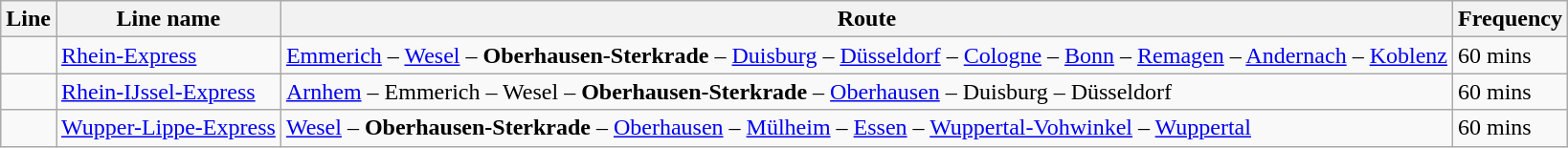<table class="wikitable">
<tr>
<th>Line</th>
<th>Line name</th>
<th>Route</th>
<th>Frequency</th>
</tr>
<tr>
<td></td>
<td><a href='#'>Rhein-Express</a></td>
<td><a href='#'>Emmerich</a> – <a href='#'>Wesel</a> – <strong>Oberhausen-Sterkrade</strong> –  <a href='#'>Duisburg</a> – <a href='#'>Düsseldorf</a> – <a href='#'>Cologne</a> – <a href='#'>Bonn</a> – <a href='#'>Remagen</a> – <a href='#'>Andernach</a> – <a href='#'>Koblenz</a></td>
<td>60 mins</td>
</tr>
<tr>
<td></td>
<td><a href='#'>Rhein-IJssel-Express</a></td>
<td><a href='#'>Arnhem</a> – Emmerich – Wesel – <strong>Oberhausen-Sterkrade</strong> – <a href='#'>Oberhausen</a> – Duisburg – Düsseldorf</td>
<td>60 mins</td>
</tr>
<tr>
<td></td>
<td><a href='#'>Wupper-Lippe-Express</a></td>
<td><a href='#'>Wesel</a> – <strong>Oberhausen-Sterkrade</strong> – <a href='#'>Oberhausen</a> – <a href='#'>Mülheim</a> – <a href='#'>Essen</a> – <a href='#'>Wuppertal-Vohwinkel</a> – <a href='#'>Wuppertal</a></td>
<td>60 mins</td>
</tr>
</table>
